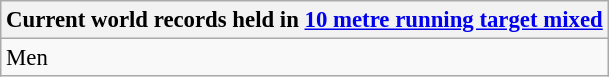<table class="wikitable" style="font-size: 95%">
<tr>
<th colspan=7>Current world records held in <a href='#'>10 metre running target mixed</a></th>
</tr>
<tr>
<td>Men<br></td>
</tr>
</table>
